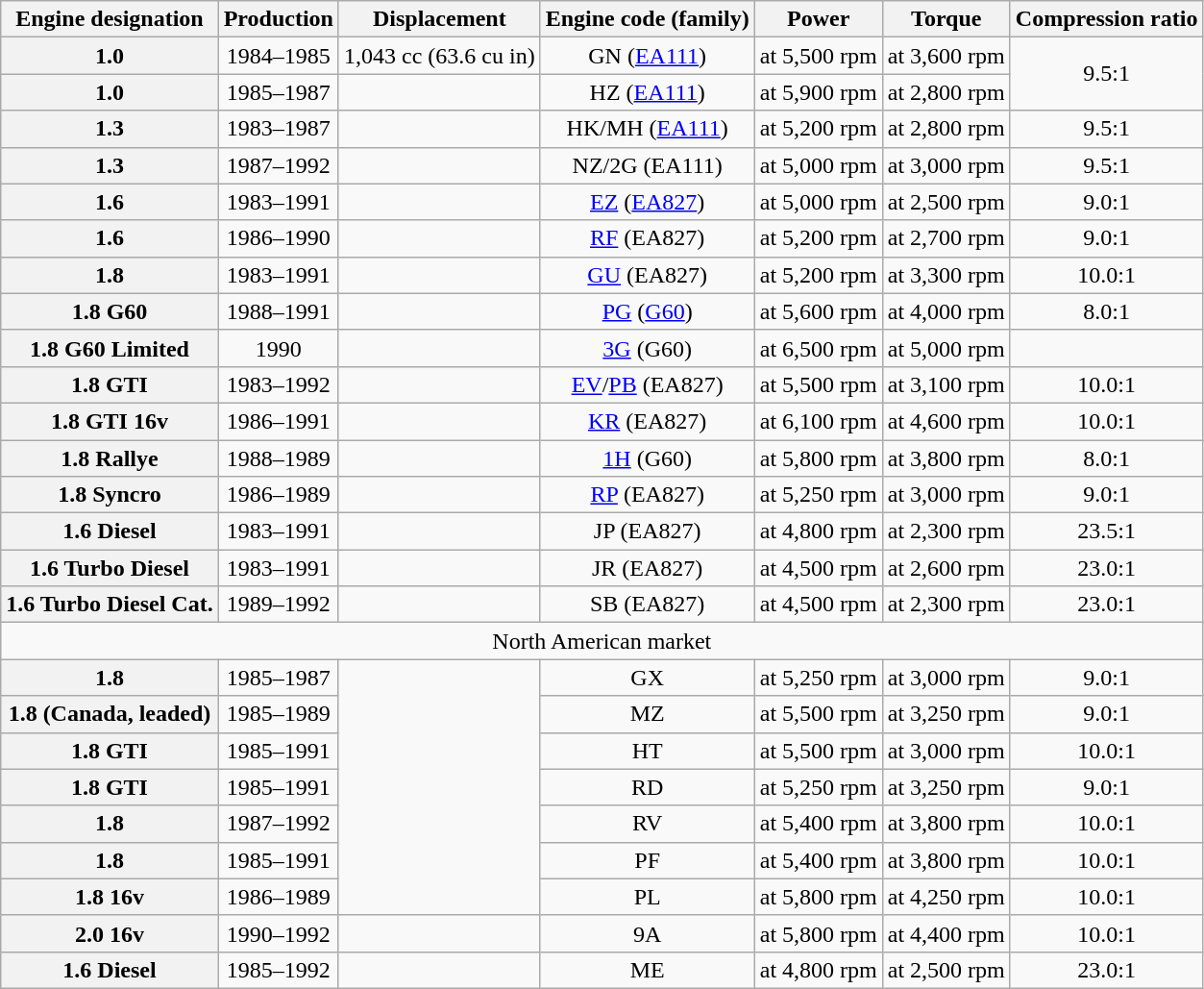<table class="wikitable sortable" style="text-align: center;">
<tr style="text-align:center; vertical-align:middle;">
<th>Engine designation</th>
<th>Production</th>
<th>Displacement</th>
<th>Engine code (family)</th>
<th>Power</th>
<th>Torque</th>
<th>Compression ratio</th>
</tr>
<tr>
<th>1.0</th>
<td>1984–1985</td>
<td>1,043 cc (63.6 cu in)</td>
<td>GN (<a href='#'>EA111</a>)</td>
<td> at 5,500 rpm</td>
<td> at 3,600 rpm</td>
<td rowspan="2">9.5:1</td>
</tr>
<tr>
<th>1.0</th>
<td>1985–1987</td>
<td></td>
<td>HZ (<a href='#'>EA111</a>)</td>
<td> at 5,900 rpm</td>
<td> at 2,800 rpm</td>
</tr>
<tr>
<th>1.3</th>
<td>1983–1987</td>
<td></td>
<td>HK/MH (<a href='#'>EA111</a>)</td>
<td> at 5,200 rpm</td>
<td> at 2,800 rpm</td>
<td>9.5:1</td>
</tr>
<tr>
<th>1.3</th>
<td>1987–1992</td>
<td></td>
<td>NZ/2G (EA111)</td>
<td> at 5,000 rpm</td>
<td> at 3,000 rpm</td>
<td>9.5:1</td>
</tr>
<tr>
<th>1.6</th>
<td>1983–1991</td>
<td></td>
<td><a href='#'>EZ</a> (<a href='#'>EA827</a>)</td>
<td> at 5,000 rpm</td>
<td> at 2,500 rpm</td>
<td>9.0:1</td>
</tr>
<tr>
<th>1.6</th>
<td>1986–1990</td>
<td></td>
<td><a href='#'>RF</a> (EA827)</td>
<td> at 5,200 rpm</td>
<td> at 2,700 rpm</td>
<td>9.0:1</td>
</tr>
<tr>
<th>1.8</th>
<td>1983–1991</td>
<td></td>
<td><a href='#'>GU</a> (EA827)</td>
<td> at 5,200 rpm</td>
<td> at 3,300 rpm</td>
<td>10.0:1</td>
</tr>
<tr>
<th>1.8 G60</th>
<td>1988–1991</td>
<td></td>
<td><a href='#'>PG</a> (<a href='#'>G60</a>)</td>
<td> at 5,600 rpm</td>
<td> at 4,000 rpm</td>
<td>8.0:1</td>
</tr>
<tr>
<th>1.8 G60 Limited</th>
<td>1990</td>
<td></td>
<td><a href='#'>3G</a> (G60)</td>
<td> at 6,500 rpm</td>
<td> at 5,000 rpm</td>
<td></td>
</tr>
<tr>
<th>1.8 GTI</th>
<td>1983–1992</td>
<td></td>
<td><a href='#'>EV</a>/<a href='#'>PB</a> (EA827)</td>
<td> at 5,500 rpm</td>
<td> at 3,100 rpm</td>
<td>10.0:1</td>
</tr>
<tr>
<th>1.8 GTI 16v</th>
<td>1986–1991</td>
<td></td>
<td><a href='#'>KR</a> (EA827)</td>
<td> at 6,100 rpm</td>
<td> at 4,600 rpm</td>
<td>10.0:1</td>
</tr>
<tr>
<th>1.8 Rallye</th>
<td>1988–1989</td>
<td></td>
<td><a href='#'>1H</a> (G60)</td>
<td> at 5,800 rpm</td>
<td> at 3,800 rpm</td>
<td>8.0:1</td>
</tr>
<tr>
<th>1.8 Syncro</th>
<td>1986–1989</td>
<td></td>
<td><a href='#'>RP</a> (EA827)</td>
<td> at 5,250 rpm</td>
<td> at 3,000 rpm</td>
<td>9.0:1</td>
</tr>
<tr>
<th>1.6 Diesel</th>
<td>1983–1991</td>
<td></td>
<td>JP (EA827)</td>
<td> at 4,800 rpm</td>
<td> at 2,300 rpm</td>
<td>23.5:1</td>
</tr>
<tr>
<th>1.6 Turbo Diesel</th>
<td>1983–1991</td>
<td></td>
<td>JR (EA827)</td>
<td> at 4,500 rpm</td>
<td> at 2,600 rpm</td>
<td>23.0:1</td>
</tr>
<tr>
<th>1.6 Turbo Diesel Cat.</th>
<td>1989–1992</td>
<td></td>
<td>SB (EA827)</td>
<td> at 4,500 rpm</td>
<td> at 2,300 rpm</td>
<td>23.0:1</td>
</tr>
<tr>
<td colspan=7 >North American market</td>
</tr>
<tr>
<th>1.8</th>
<td>1985–1987</td>
<td rowspan="7"></td>
<td>GX</td>
<td> at 5,250 rpm</td>
<td> at 3,000 rpm</td>
<td>9.0:1</td>
</tr>
<tr>
<th>1.8 (Canada, leaded)</th>
<td>1985–1989</td>
<td>MZ</td>
<td> at 5,500 rpm</td>
<td> at 3,250 rpm</td>
<td>9.0:1</td>
</tr>
<tr>
<th>1.8 GTI</th>
<td>1985–1991</td>
<td>HT</td>
<td> at 5,500 rpm</td>
<td> at 3,000 rpm</td>
<td>10.0:1</td>
</tr>
<tr>
<th>1.8 GTI</th>
<td>1985–1991</td>
<td>RD</td>
<td> at 5,250 rpm</td>
<td> at 3,250 rpm</td>
<td>9.0:1</td>
</tr>
<tr>
<th>1.8</th>
<td>1987–1992</td>
<td>RV</td>
<td> at 5,400 rpm</td>
<td> at 3,800 rpm</td>
<td>10.0:1</td>
</tr>
<tr>
<th>1.8</th>
<td>1985–1991</td>
<td>PF</td>
<td> at 5,400 rpm</td>
<td> at 3,800 rpm</td>
<td>10.0:1</td>
</tr>
<tr>
<th>1.8 16v</th>
<td>1986–1989</td>
<td>PL</td>
<td> at 5,800 rpm</td>
<td> at 4,250 rpm</td>
<td>10.0:1</td>
</tr>
<tr>
<th>2.0 16v</th>
<td>1990–1992</td>
<td></td>
<td>9A</td>
<td> at 5,800 rpm</td>
<td> at 4,400 rpm</td>
<td>10.0:1</td>
</tr>
<tr>
<th>1.6 Diesel</th>
<td>1985–1992</td>
<td></td>
<td>ME</td>
<td> at 4,800 rpm</td>
<td> at 2,500 rpm</td>
<td>23.0:1</td>
</tr>
</table>
